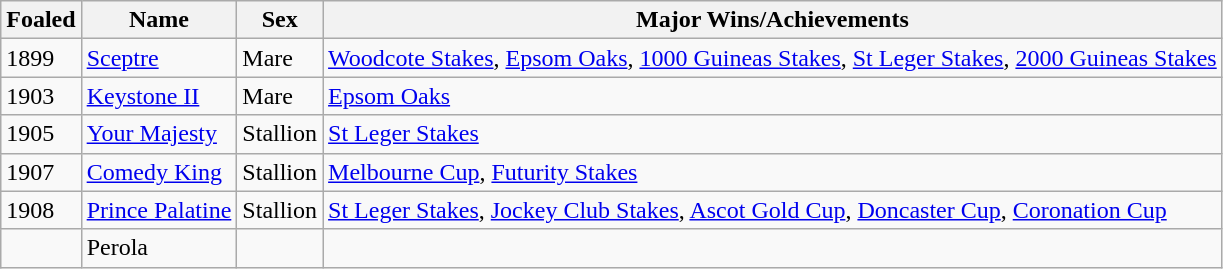<table class="wikitable">
<tr>
<th>Foaled</th>
<th>Name</th>
<th>Sex</th>
<th>Major Wins/Achievements</th>
</tr>
<tr>
<td>1899</td>
<td><a href='#'>Sceptre</a></td>
<td>Mare</td>
<td><a href='#'>Woodcote Stakes</a>, <a href='#'>Epsom Oaks</a>, <a href='#'>1000 Guineas Stakes</a>, <a href='#'>St Leger Stakes</a>, <a href='#'>2000 Guineas Stakes</a></td>
</tr>
<tr>
<td>1903</td>
<td><a href='#'>Keystone II</a></td>
<td>Mare</td>
<td><a href='#'>Epsom Oaks</a></td>
</tr>
<tr>
<td>1905</td>
<td><a href='#'>Your Majesty</a></td>
<td>Stallion</td>
<td><a href='#'>St Leger Stakes</a></td>
</tr>
<tr>
<td>1907</td>
<td><a href='#'>Comedy King</a></td>
<td>Stallion</td>
<td><a href='#'>Melbourne Cup</a>, <a href='#'>Futurity Stakes</a></td>
</tr>
<tr>
<td>1908</td>
<td><a href='#'>Prince Palatine</a></td>
<td>Stallion</td>
<td><a href='#'>St Leger Stakes</a>, <a href='#'>Jockey Club Stakes</a>, <a href='#'>Ascot Gold Cup</a>, <a href='#'>Doncaster Cup</a>, <a href='#'>Coronation Cup</a></td>
</tr>
<tr>
<td></td>
<td>Perola</td>
<td></td>
<td></td>
</tr>
</table>
